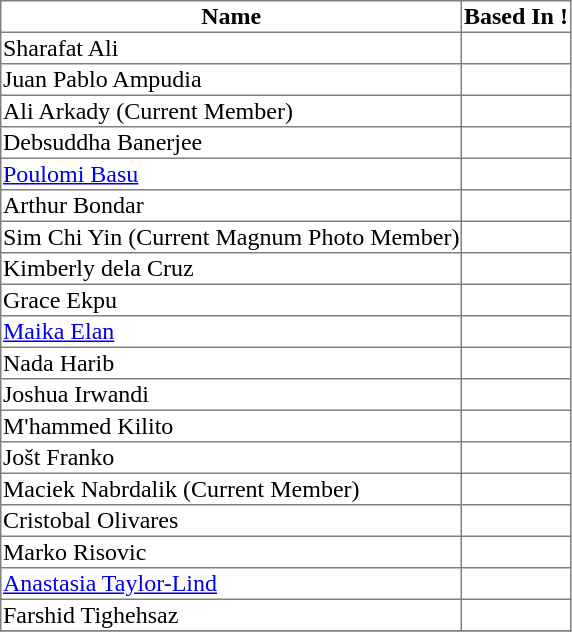<table class="sortable" border="1" style="border-collapse:collapse;">
<tr>
<th>Name</th>
<th>Based In !</th>
</tr>
<tr>
<td>Sharafat Ali</td>
<td></td>
</tr>
<tr>
<td>Juan Pablo Ampudia</td>
<td></td>
</tr>
<tr>
<td>Ali Arkady (Current Member)</td>
<td></td>
</tr>
<tr>
<td>Debsuddha Banerjee</td>
<td></td>
</tr>
<tr>
<td><a href='#'>Poulomi Basu</a></td>
<td></td>
</tr>
<tr>
<td>Arthur Bondar </td>
<td></td>
</tr>
<tr>
<td>Sim Chi Yin (Current Magnum Photo Member)</td>
<td></td>
</tr>
<tr>
<td>Kimberly dela Cruz</td>
<td></td>
</tr>
<tr>
<td>Grace Ekpu</td>
<td></td>
</tr>
<tr>
<td><a href='#'>Maika Elan</a></td>
<td></td>
</tr>
<tr>
<td>Nada Harib</td>
<td></td>
</tr>
<tr>
<td>Joshua Irwandi</td>
<td></td>
</tr>
<tr>
<td>M'hammed Kilito</td>
<td></td>
</tr>
<tr>
<td>Jošt Franko</td>
<td></td>
</tr>
<tr>
<td>Maciek Nabrdalik (Current Member)</td>
<td></td>
</tr>
<tr>
<td>Cristobal Olivares</td>
<td></td>
</tr>
<tr>
<td>Marko Risovic</td>
<td></td>
</tr>
<tr>
<td><a href='#'>Anastasia Taylor-Lind</a></td>
<td></td>
</tr>
<tr>
<td>Farshid Tighehsaz</td>
<td></td>
</tr>
<tr>
</tr>
</table>
